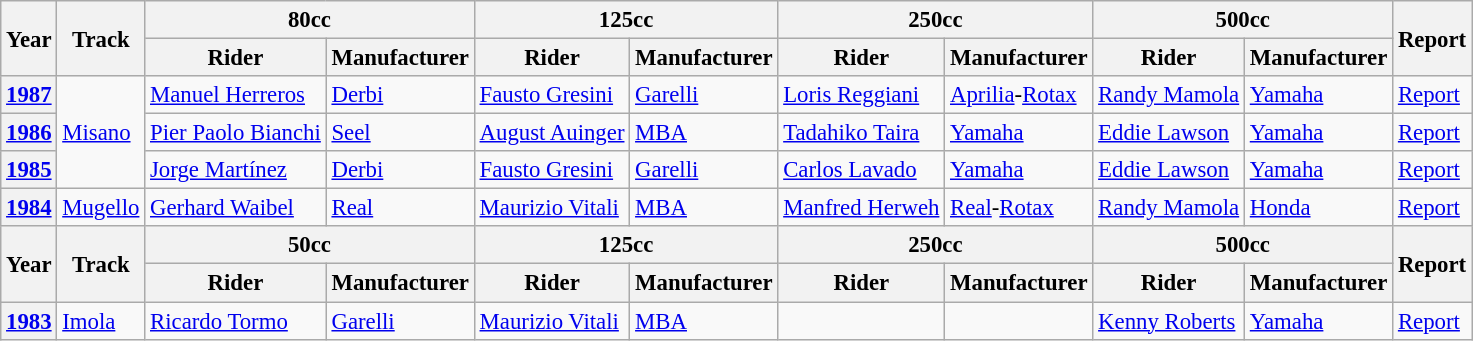<table class="wikitable" style="font-size: 95%;">
<tr>
<th rowspan=2>Year</th>
<th rowspan=2>Track</th>
<th colspan=2>80cc</th>
<th colspan=2>125cc</th>
<th colspan=2>250cc</th>
<th colspan=2>500cc</th>
<th rowspan=2>Report</th>
</tr>
<tr>
<th>Rider</th>
<th>Manufacturer</th>
<th>Rider</th>
<th>Manufacturer</th>
<th>Rider</th>
<th>Manufacturer</th>
<th>Rider</th>
<th>Manufacturer</th>
</tr>
<tr>
<th><a href='#'>1987</a></th>
<td rowspan="3"><a href='#'>Misano</a></td>
<td> <a href='#'>Manuel Herreros</a></td>
<td><a href='#'>Derbi</a></td>
<td> <a href='#'>Fausto Gresini</a></td>
<td><a href='#'>Garelli</a></td>
<td> <a href='#'>Loris Reggiani</a></td>
<td><a href='#'>Aprilia</a>-<a href='#'>Rotax</a></td>
<td> <a href='#'>Randy Mamola</a></td>
<td><a href='#'>Yamaha</a></td>
<td><a href='#'>Report</a></td>
</tr>
<tr>
<th><a href='#'>1986</a></th>
<td> <a href='#'>Pier Paolo Bianchi</a></td>
<td><a href='#'>Seel</a></td>
<td> <a href='#'>August Auinger</a></td>
<td><a href='#'>MBA</a></td>
<td> <a href='#'>Tadahiko Taira</a></td>
<td><a href='#'>Yamaha</a></td>
<td> <a href='#'>Eddie Lawson</a></td>
<td><a href='#'>Yamaha</a></td>
<td><a href='#'>Report</a></td>
</tr>
<tr>
<th><a href='#'>1985</a></th>
<td> <a href='#'>Jorge Martínez</a></td>
<td><a href='#'>Derbi</a></td>
<td> <a href='#'>Fausto Gresini</a></td>
<td><a href='#'>Garelli</a></td>
<td> <a href='#'>Carlos Lavado</a></td>
<td><a href='#'>Yamaha</a></td>
<td> <a href='#'>Eddie Lawson</a></td>
<td><a href='#'>Yamaha</a></td>
<td><a href='#'>Report</a></td>
</tr>
<tr>
<th><a href='#'>1984</a></th>
<td><a href='#'>Mugello</a></td>
<td> <a href='#'>Gerhard Waibel</a></td>
<td><a href='#'>Real</a></td>
<td> <a href='#'>Maurizio Vitali</a></td>
<td><a href='#'>MBA</a></td>
<td> <a href='#'>Manfred Herweh</a></td>
<td><a href='#'>Real</a>-<a href='#'>Rotax</a></td>
<td> <a href='#'>Randy Mamola</a></td>
<td><a href='#'>Honda</a></td>
<td><a href='#'>Report</a></td>
</tr>
<tr>
<th rowspan=2>Year</th>
<th rowspan=2>Track</th>
<th colspan=2>50cc</th>
<th colspan=2>125cc</th>
<th colspan=2>250cc</th>
<th colspan=2>500cc</th>
<th rowspan=2>Report</th>
</tr>
<tr>
<th>Rider</th>
<th>Manufacturer</th>
<th>Rider</th>
<th>Manufacturer</th>
<th>Rider</th>
<th>Manufacturer</th>
<th>Rider</th>
<th>Manufacturer</th>
</tr>
<tr>
<th><a href='#'>1983</a></th>
<td><a href='#'>Imola</a></td>
<td> <a href='#'>Ricardo Tormo</a></td>
<td><a href='#'>Garelli</a></td>
<td> <a href='#'>Maurizio Vitali</a></td>
<td><a href='#'>MBA</a></td>
<td></td>
<td></td>
<td> <a href='#'>Kenny Roberts</a></td>
<td><a href='#'>Yamaha</a></td>
<td><a href='#'>Report</a></td>
</tr>
</table>
